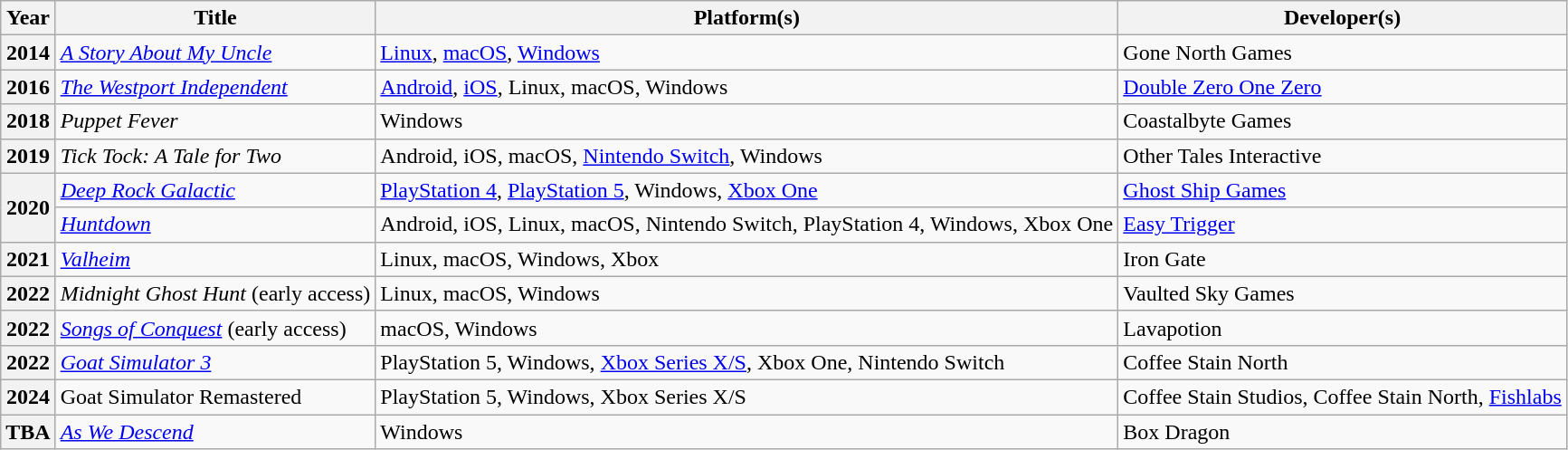<table class="wikitable sortable plainrowheaders">
<tr>
<th scope="col">Year</th>
<th scope="col">Title</th>
<th scope="col">Platform(s)</th>
<th scope="col">Developer(s)</th>
</tr>
<tr>
<th scope="row">2014</th>
<td><em><a href='#'>A Story About My Uncle</a></em></td>
<td><a href='#'>Linux</a>, <a href='#'>macOS</a>, <a href='#'>Windows</a></td>
<td>Gone North Games</td>
</tr>
<tr>
<th scope="row">2016</th>
<td><em><a href='#'>The Westport Independent</a></em></td>
<td><a href='#'>Android</a>, <a href='#'>iOS</a>, Linux, macOS, Windows</td>
<td><a href='#'>Double Zero One Zero</a></td>
</tr>
<tr>
<th scope="row">2018</th>
<td><em>Puppet Fever</em></td>
<td>Windows</td>
<td>Coastalbyte Games</td>
</tr>
<tr>
<th scope="row">2019</th>
<td><em>Tick Tock: A Tale for Two</em></td>
<td>Android, iOS, macOS, <a href='#'>Nintendo Switch</a>, Windows</td>
<td>Other Tales Interactive</td>
</tr>
<tr>
<th rowspan="2" scope="row">2020</th>
<td><em><a href='#'>Deep Rock Galactic</a></em></td>
<td><a href='#'>PlayStation 4</a>, <a href='#'>PlayStation 5</a>, Windows, <a href='#'>Xbox One</a></td>
<td><a href='#'>Ghost Ship Games</a></td>
</tr>
<tr>
<td><em><a href='#'>Huntdown</a></em></td>
<td>Android, iOS, Linux, macOS, Nintendo Switch, PlayStation 4, Windows, Xbox One</td>
<td><a href='#'>Easy Trigger</a></td>
</tr>
<tr>
<th scope="row">2021</th>
<td><em><a href='#'>Valheim</a></em></td>
<td>Linux, macOS, Windows, Xbox</td>
<td>Iron Gate</td>
</tr>
<tr>
<th scope="row">2022</th>
<td><em>Midnight Ghost Hunt</em> (early access)</td>
<td>Linux, macOS, Windows</td>
<td>Vaulted Sky Games</td>
</tr>
<tr>
<th scope="row">2022</th>
<td><em><a href='#'>Songs of Conquest</a></em> (early access)</td>
<td>macOS, Windows</td>
<td>Lavapotion</td>
</tr>
<tr>
<th scope="row">2022</th>
<td><em><a href='#'>Goat Simulator 3</a></em></td>
<td>PlayStation 5, Windows, <a href='#'>Xbox Series X/S</a>, Xbox One, Nintendo Switch</td>
<td>Coffee Stain North</td>
</tr>
<tr>
<th scope="row">2024</th>
<td>Goat Simulator Remastered</td>
<td>PlayStation 5, Windows, Xbox Series X/S</td>
<td>Coffee Stain Studios, Coffee Stain North, <a href='#'>Fishlabs</a></td>
</tr>
<tr>
<th scope="row">TBA</th>
<td><em><a href='#'>As We Descend</a></em></td>
<td>Windows</td>
<td>Box Dragon</td>
</tr>
</table>
